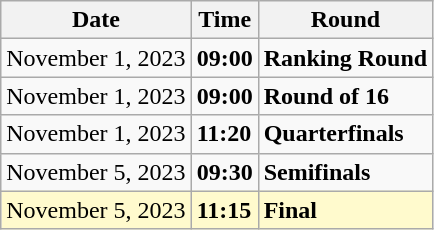<table class="wikitable">
<tr>
<th>Date</th>
<th>Time</th>
<th>Round</th>
</tr>
<tr>
<td>November 1, 2023</td>
<td><strong>09:00</strong></td>
<td><strong>Ranking Round</strong></td>
</tr>
<tr>
<td>November 1, 2023</td>
<td><strong>09:00</strong></td>
<td><strong>Round of 16</strong></td>
</tr>
<tr>
<td>November 1, 2023</td>
<td><strong>11:20</strong></td>
<td><strong>Quarterfinals</strong></td>
</tr>
<tr>
<td>November 5, 2023</td>
<td><strong>09:30</strong></td>
<td><strong>Semifinals</strong></td>
</tr>
<tr style=background:lemonchiffon>
<td>November 5, 2023</td>
<td><strong>11:15</strong></td>
<td><strong>Final</strong></td>
</tr>
</table>
